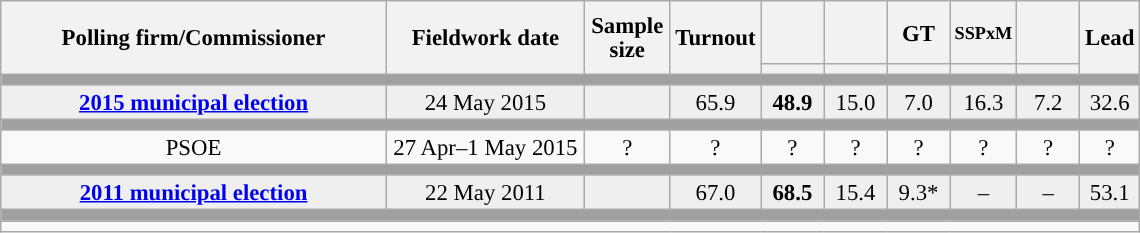<table class="wikitable collapsible collapsed" style="text-align:center; font-size:95%; line-height:16px;">
<tr style="height:42px;">
<th style="width:250px;" rowspan="2">Polling firm/Commissioner</th>
<th style="width:125px;" rowspan="2">Fieldwork date</th>
<th style="width:50px;" rowspan="2">Sample size</th>
<th style="width:45px;" rowspan="2">Turnout</th>
<th style="width:35px;"></th>
<th style="width:35px;"></th>
<th style="width:35px;">GT</th>
<th style="width:35px; font-size:80%;">SSPxM</th>
<th style="width:35px;"></th>
<th style="width:30px;" rowspan="2">Lead</th>
</tr>
<tr>
<th style="color:inherit;background:"></th>
<th style="color:inherit;background:"></th>
<th style="color:inherit;background:"></th>
<th style="color:inherit;background:"></th>
<th style="color:inherit;background:"></th>
</tr>
<tr>
<td colspan="10" style="background:#A0A0A0"></td>
</tr>
<tr style="background:#EFEFEF;">
<td><strong><a href='#'>2015 municipal election</a></strong></td>
<td>24 May 2015</td>
<td></td>
<td>65.9</td>
<td><strong>48.9</strong><br></td>
<td>15.0<br></td>
<td>7.0<br></td>
<td>16.3<br></td>
<td>7.2<br></td>
<td style="background:">32.6</td>
</tr>
<tr>
<td colspan="10" style="background:#A0A0A0"></td>
</tr>
<tr>
<td>PSOE</td>
<td>27 Apr–1 May 2015</td>
<td>?</td>
<td>?</td>
<td>?<br></td>
<td>?<br></td>
<td>?<br></td>
<td>?<br></td>
<td>?<br></td>
<td style="background:">?</td>
</tr>
<tr>
<td colspan="10" style="background:#A0A0A0"></td>
</tr>
<tr style="background:#EFEFEF;">
<td><strong><a href='#'>2011 municipal election</a></strong></td>
<td>22 May 2011</td>
<td></td>
<td>67.0</td>
<td><strong>68.5</strong><br></td>
<td>15.4<br></td>
<td>9.3*<br></td>
<td>–</td>
<td>–</td>
<td style="background:">53.1</td>
</tr>
<tr>
<td colspan="10" style="background:#A0A0A0"></td>
</tr>
<tr>
<td align="left" colspan="10"></td>
</tr>
</table>
